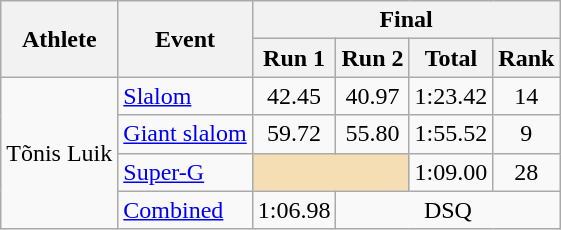<table class="wikitable">
<tr>
<th rowspan="2">Athlete</th>
<th rowspan="2">Event</th>
<th colspan="4">Final</th>
</tr>
<tr>
<th>Run 1</th>
<th>Run 2</th>
<th>Total</th>
<th>Rank</th>
</tr>
<tr>
<td rowspan=4>Tõnis Luik</td>
<td><a href='#'>Slalom</a></td>
<td align="center">42.45</td>
<td align="center">40.97</td>
<td align="center">1:23.42</td>
<td align="center">14</td>
</tr>
<tr>
<td><a href='#'>Giant slalom</a></td>
<td align="center">59.72</td>
<td align="center">55.80</td>
<td align="center">1:55.52</td>
<td align="center">9</td>
</tr>
<tr>
<td><a href='#'>Super-G</a></td>
<td colspan=2 bgcolor="wheat"></td>
<td align="center">1:09.00</td>
<td align="center">28</td>
</tr>
<tr>
<td><a href='#'>Combined</a></td>
<td align="center">1:06.98</td>
<td align="center" colspan=3>DSQ</td>
</tr>
</table>
